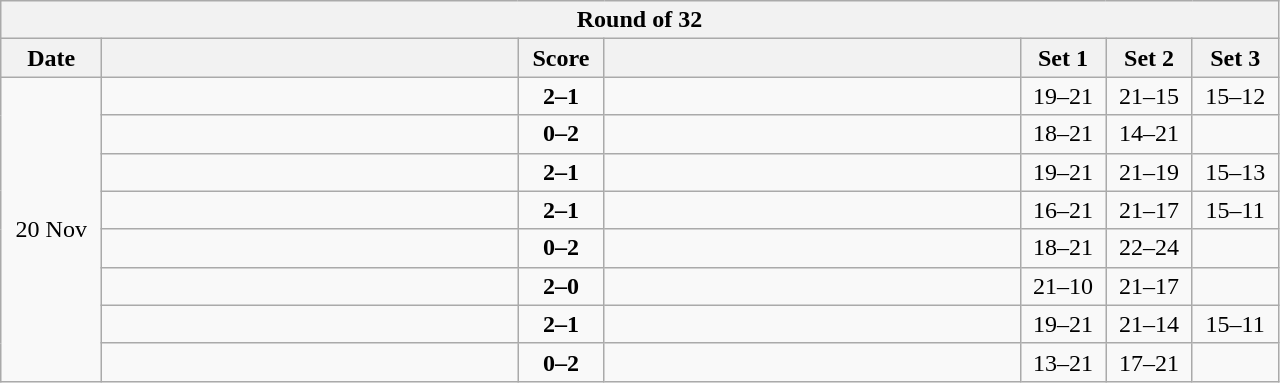<table class="wikitable" style="text-align: center;">
<tr>
<th colspan=7>Round of 32</th>
</tr>
<tr>
<th width="60">Date</th>
<th align="right" width="270"></th>
<th width="50">Score</th>
<th align="left" width="270"></th>
<th width="50">Set 1</th>
<th width="50">Set 2</th>
<th width="50">Set 3</th>
</tr>
<tr>
<td rowspan=8>20 Nov</td>
<td align=left><strong></strong></td>
<td align=center><strong>2–1</strong></td>
<td align=left></td>
<td>19–21</td>
<td>21–15</td>
<td>15–12</td>
</tr>
<tr>
<td align=left></td>
<td align=center><strong>0–2</strong></td>
<td align=left><strong></strong></td>
<td>18–21</td>
<td>14–21</td>
<td></td>
</tr>
<tr>
<td align=left><strong></strong></td>
<td align=center><strong>2–1</strong></td>
<td align=left></td>
<td>19–21</td>
<td>21–19</td>
<td>15–13</td>
</tr>
<tr>
<td align=left><strong></strong></td>
<td align=center><strong>2–1</strong></td>
<td align=left></td>
<td>16–21</td>
<td>21–17</td>
<td>15–11</td>
</tr>
<tr>
<td align=left></td>
<td align=center><strong>0–2</strong></td>
<td align=left><strong></strong></td>
<td>18–21</td>
<td>22–24</td>
<td></td>
</tr>
<tr>
<td align=left><strong></strong></td>
<td align=center><strong>2–0</strong></td>
<td align=left></td>
<td>21–10</td>
<td>21–17</td>
<td></td>
</tr>
<tr>
<td align=left><strong></strong></td>
<td align=center><strong>2–1</strong></td>
<td align=left></td>
<td>19–21</td>
<td>21–14</td>
<td>15–11</td>
</tr>
<tr>
<td align=left></td>
<td align=center><strong>0–2</strong></td>
<td align=left><strong></strong></td>
<td>13–21</td>
<td>17–21</td>
<td></td>
</tr>
</table>
